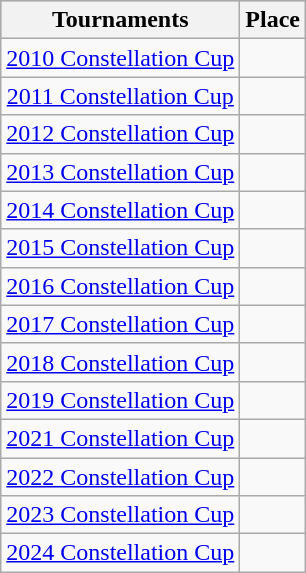<table class="wikitable collapsible" style="text-align:center;">
<tr style="background:silver;">
<th>Tournaments</th>
<th>Place</th>
</tr>
<tr>
<td><a href='#'>2010 Constellation Cup</a></td>
<td></td>
</tr>
<tr>
<td><a href='#'>2011 Constellation Cup</a></td>
<td></td>
</tr>
<tr>
<td><a href='#'>2012 Constellation Cup</a></td>
<td></td>
</tr>
<tr>
<td><a href='#'>2013 Constellation Cup</a></td>
<td></td>
</tr>
<tr>
<td><a href='#'>2014 Constellation Cup</a></td>
<td></td>
</tr>
<tr>
<td><a href='#'>2015 Constellation Cup</a></td>
<td></td>
</tr>
<tr>
<td><a href='#'>2016 Constellation Cup</a></td>
<td></td>
</tr>
<tr>
<td><a href='#'>2017 Constellation Cup</a></td>
<td></td>
</tr>
<tr>
<td><a href='#'>2018 Constellation Cup</a></td>
<td></td>
</tr>
<tr>
<td><a href='#'>2019 Constellation Cup</a></td>
<td></td>
</tr>
<tr>
<td><a href='#'>2021 Constellation Cup</a></td>
<td></td>
</tr>
<tr>
<td><a href='#'>2022 Constellation Cup</a></td>
<td></td>
</tr>
<tr>
<td><a href='#'>2023 Constellation Cup</a></td>
<td></td>
</tr>
<tr>
<td><a href='#'>2024 Constellation Cup</a></td>
<td></td>
</tr>
</table>
